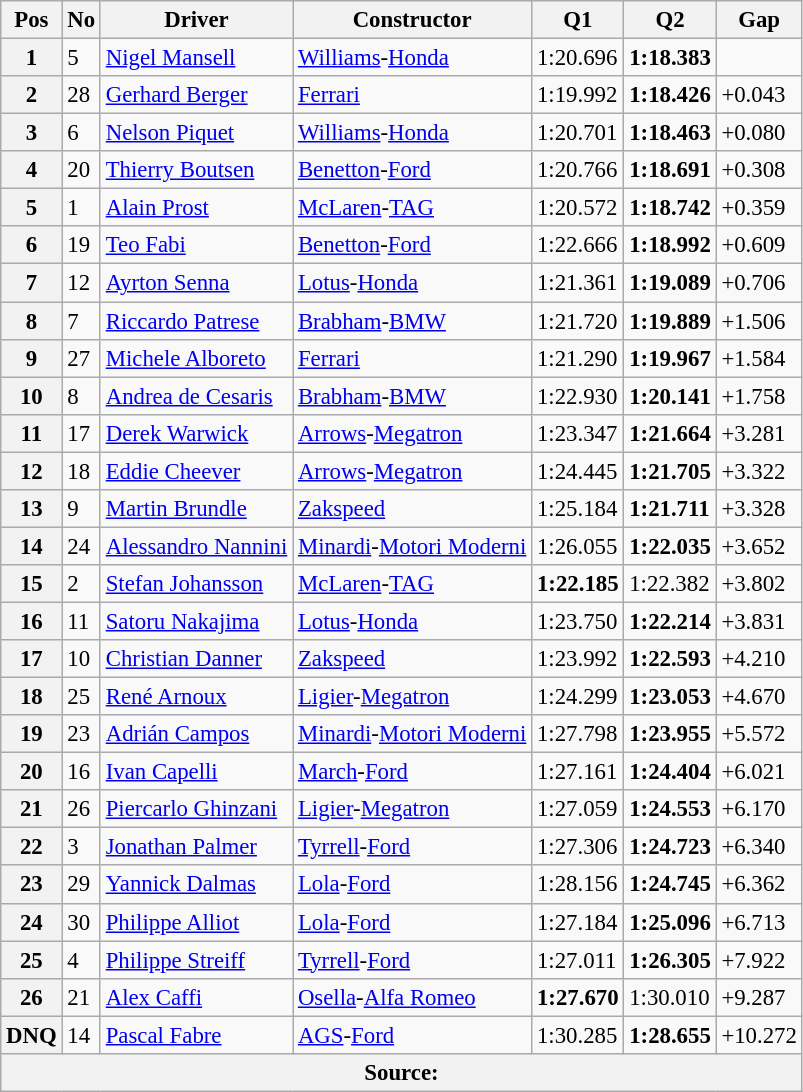<table class="wikitable sortable" style="font-size: 95%;">
<tr>
<th>Pos</th>
<th>No</th>
<th>Driver</th>
<th>Constructor</th>
<th>Q1</th>
<th>Q2</th>
<th>Gap</th>
</tr>
<tr>
<th>1</th>
<td>5</td>
<td> <a href='#'>Nigel Mansell</a></td>
<td><a href='#'>Williams</a>-<a href='#'>Honda</a></td>
<td>1:20.696</td>
<td><strong>1:18.383</strong></td>
<td></td>
</tr>
<tr>
<th>2</th>
<td>28</td>
<td> <a href='#'>Gerhard Berger</a></td>
<td><a href='#'>Ferrari</a></td>
<td>1:19.992</td>
<td><strong>1:18.426</strong></td>
<td>+0.043</td>
</tr>
<tr>
<th>3</th>
<td>6</td>
<td> <a href='#'>Nelson Piquet</a></td>
<td><a href='#'>Williams</a>-<a href='#'>Honda</a></td>
<td>1:20.701</td>
<td><strong>1:18.463</strong></td>
<td>+0.080</td>
</tr>
<tr>
<th>4</th>
<td>20</td>
<td> <a href='#'>Thierry Boutsen</a></td>
<td><a href='#'>Benetton</a>-<a href='#'>Ford</a></td>
<td>1:20.766</td>
<td><strong>1:18.691</strong></td>
<td>+0.308</td>
</tr>
<tr>
<th>5</th>
<td>1</td>
<td> <a href='#'>Alain Prost</a></td>
<td><a href='#'>McLaren</a>-<a href='#'>TAG</a></td>
<td>1:20.572</td>
<td><strong>1:18.742</strong></td>
<td>+0.359</td>
</tr>
<tr>
<th>6</th>
<td>19</td>
<td> <a href='#'>Teo Fabi</a></td>
<td><a href='#'>Benetton</a>-<a href='#'>Ford</a></td>
<td>1:22.666</td>
<td><strong>1:18.992</strong></td>
<td>+0.609</td>
</tr>
<tr>
<th>7</th>
<td>12</td>
<td> <a href='#'>Ayrton Senna</a></td>
<td><a href='#'>Lotus</a>-<a href='#'>Honda</a></td>
<td>1:21.361</td>
<td><strong>1:19.089</strong></td>
<td>+0.706</td>
</tr>
<tr>
<th>8</th>
<td>7</td>
<td> <a href='#'>Riccardo Patrese</a></td>
<td><a href='#'>Brabham</a>-<a href='#'>BMW</a></td>
<td>1:21.720</td>
<td><strong>1:19.889</strong></td>
<td>+1.506</td>
</tr>
<tr>
<th>9</th>
<td>27</td>
<td> <a href='#'>Michele Alboreto</a></td>
<td><a href='#'>Ferrari</a></td>
<td>1:21.290</td>
<td><strong>1:19.967</strong></td>
<td>+1.584</td>
</tr>
<tr>
<th>10</th>
<td>8</td>
<td> <a href='#'>Andrea de Cesaris</a></td>
<td><a href='#'>Brabham</a>-<a href='#'>BMW</a></td>
<td>1:22.930</td>
<td><strong>1:20.141</strong></td>
<td>+1.758</td>
</tr>
<tr>
<th>11</th>
<td>17</td>
<td> <a href='#'>Derek Warwick</a></td>
<td><a href='#'>Arrows</a>-<a href='#'>Megatron</a></td>
<td>1:23.347</td>
<td><strong>1:21.664</strong></td>
<td>+3.281</td>
</tr>
<tr>
<th>12</th>
<td>18</td>
<td> <a href='#'>Eddie Cheever</a></td>
<td><a href='#'>Arrows</a>-<a href='#'>Megatron</a></td>
<td>1:24.445</td>
<td><strong>1:21.705</strong></td>
<td>+3.322</td>
</tr>
<tr>
<th>13</th>
<td>9</td>
<td> <a href='#'>Martin Brundle</a></td>
<td><a href='#'>Zakspeed</a></td>
<td>1:25.184</td>
<td><strong>1:21.711</strong></td>
<td>+3.328</td>
</tr>
<tr>
<th>14</th>
<td>24</td>
<td> <a href='#'>Alessandro Nannini</a></td>
<td><a href='#'>Minardi</a>-<a href='#'>Motori Moderni</a></td>
<td>1:26.055</td>
<td><strong>1:22.035</strong></td>
<td>+3.652</td>
</tr>
<tr>
<th>15</th>
<td>2</td>
<td> <a href='#'>Stefan Johansson</a></td>
<td><a href='#'>McLaren</a>-<a href='#'>TAG</a></td>
<td><strong>1:22.185</strong></td>
<td>1:22.382</td>
<td>+3.802</td>
</tr>
<tr>
<th>16</th>
<td>11</td>
<td> <a href='#'>Satoru Nakajima</a></td>
<td><a href='#'>Lotus</a>-<a href='#'>Honda</a></td>
<td>1:23.750</td>
<td><strong>1:22.214</strong></td>
<td>+3.831</td>
</tr>
<tr>
<th>17</th>
<td>10</td>
<td> <a href='#'>Christian Danner</a></td>
<td><a href='#'>Zakspeed</a></td>
<td>1:23.992</td>
<td><strong>1:22.593</strong></td>
<td>+4.210</td>
</tr>
<tr>
<th>18</th>
<td>25</td>
<td> <a href='#'>René Arnoux</a></td>
<td><a href='#'>Ligier</a>-<a href='#'>Megatron</a></td>
<td>1:24.299</td>
<td><strong>1:23.053</strong></td>
<td>+4.670</td>
</tr>
<tr>
<th>19</th>
<td>23</td>
<td> <a href='#'>Adrián Campos</a></td>
<td><a href='#'>Minardi</a>-<a href='#'>Motori Moderni</a></td>
<td>1:27.798</td>
<td><strong>1:23.955</strong></td>
<td>+5.572</td>
</tr>
<tr>
<th>20</th>
<td>16</td>
<td> <a href='#'>Ivan Capelli</a></td>
<td><a href='#'>March</a>-<a href='#'>Ford</a></td>
<td>1:27.161</td>
<td><strong>1:24.404</strong></td>
<td>+6.021</td>
</tr>
<tr>
<th>21</th>
<td>26</td>
<td> <a href='#'>Piercarlo Ghinzani</a></td>
<td><a href='#'>Ligier</a>-<a href='#'>Megatron</a></td>
<td>1:27.059</td>
<td><strong>1:24.553</strong></td>
<td>+6.170</td>
</tr>
<tr>
<th>22</th>
<td>3</td>
<td> <a href='#'>Jonathan Palmer</a></td>
<td><a href='#'>Tyrrell</a>-<a href='#'>Ford</a></td>
<td>1:27.306</td>
<td><strong>1:24.723</strong></td>
<td>+6.340</td>
</tr>
<tr>
<th>23</th>
<td>29</td>
<td> <a href='#'>Yannick Dalmas</a></td>
<td><a href='#'>Lola</a>-<a href='#'>Ford</a></td>
<td>1:28.156</td>
<td><strong>1:24.745</strong></td>
<td>+6.362</td>
</tr>
<tr>
<th>24</th>
<td>30</td>
<td> <a href='#'>Philippe Alliot</a></td>
<td><a href='#'>Lola</a>-<a href='#'>Ford</a></td>
<td>1:27.184</td>
<td><strong>1:25.096</strong></td>
<td>+6.713</td>
</tr>
<tr>
<th>25</th>
<td>4</td>
<td> <a href='#'>Philippe Streiff</a></td>
<td><a href='#'>Tyrrell</a>-<a href='#'>Ford</a></td>
<td>1:27.011</td>
<td><strong>1:26.305</strong></td>
<td>+7.922</td>
</tr>
<tr>
<th>26</th>
<td>21</td>
<td> <a href='#'>Alex Caffi</a></td>
<td><a href='#'>Osella</a>-<a href='#'>Alfa Romeo</a></td>
<td><strong>1:27.670</strong></td>
<td>1:30.010</td>
<td>+9.287</td>
</tr>
<tr>
<th data-sort-value="27">DNQ</th>
<td>14</td>
<td> <a href='#'>Pascal Fabre</a></td>
<td><a href='#'>AGS</a>-<a href='#'>Ford</a></td>
<td>1:30.285</td>
<td><strong>1:28.655</strong></td>
<td>+10.272</td>
</tr>
<tr>
<th colspan="8">Source:</th>
</tr>
</table>
